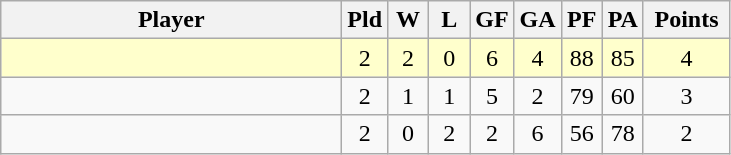<table class=wikitable style="text-align:center;">
<tr>
<th width=220>Player</th>
<th width=20>Pld</th>
<th width=20>W</th>
<th width=20>L</th>
<th width=20>GF</th>
<th width=20>GA</th>
<th width=20>PF</th>
<th width=20>PA</th>
<th width=50>Points</th>
</tr>
<tr bgcolor=#ffffcc>
<td style="text-align:left;"></td>
<td>2</td>
<td>2</td>
<td>0</td>
<td>6</td>
<td>4</td>
<td>88</td>
<td>85</td>
<td>4</td>
</tr>
<tr>
<td style="text-align:left;"></td>
<td>2</td>
<td>1</td>
<td>1</td>
<td>5</td>
<td>2</td>
<td>79</td>
<td>60</td>
<td>3</td>
</tr>
<tr>
<td style="text-align:left;"></td>
<td>2</td>
<td>0</td>
<td>2</td>
<td>2</td>
<td>6</td>
<td>56</td>
<td>78</td>
<td>2</td>
</tr>
</table>
